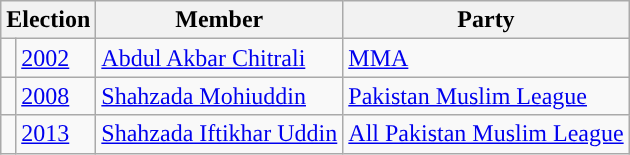<table class="wikitable">
<tr>
<th colspan="2">Election</th>
<th>Member</th>
<th>Party</th>
</tr>
<tr>
<td style="background-color: "></td>
<td><a href='#'>2002</a></td>
<td><a href='#'>Abdul Akbar Chitrali</a></td>
<td><a href='#'>MMA</a></td>
</tr>
<tr>
<td style="background-color: "></td>
<td><a href='#'>2008</a></td>
<td><a href='#'>Shahzada Mohiuddin</a></td>
<td><a href='#'>Pakistan Muslim League</a></td>
</tr>
<tr>
<td style="background-color: "></td>
<td><a href='#'>2013</a></td>
<td><a href='#'>Shahzada Iftikhar Uddin</a></td>
<td><a href='#'>All Pakistan Muslim League</a></td>
</tr>
</table>
